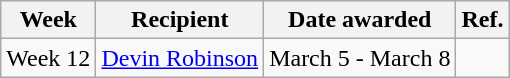<table class="wikitable">
<tr>
<th>Week</th>
<th>Recipient</th>
<th>Date awarded</th>
<th>Ref.</th>
</tr>
<tr>
<td>Week 12</td>
<td><a href='#'>Devin Robinson</a></td>
<td>March 5 - March 8</td>
<td></td>
</tr>
</table>
